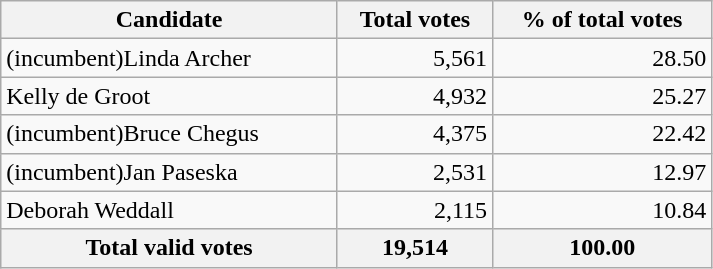<table class="wikitable" width="475">
<tr>
<th align="left">Candidate</th>
<th align="right">Total votes</th>
<th align="right">% of total votes</th>
</tr>
<tr>
<td align="left">(incumbent)Linda Archer</td>
<td align="right">5,561</td>
<td align="right">28.50</td>
</tr>
<tr>
<td align="left">Kelly de Groot</td>
<td align="right">4,932</td>
<td align="right">25.27</td>
</tr>
<tr>
<td align="left">(incumbent)Bruce Chegus</td>
<td align="right">4,375</td>
<td align="right">22.42</td>
</tr>
<tr>
<td align="left">(incumbent)Jan Paseska</td>
<td align="right">2,531</td>
<td align="right">12.97</td>
</tr>
<tr>
<td align="left">Deborah Weddall</td>
<td align="right">2,115</td>
<td align="right">10.84</td>
</tr>
<tr bgcolor="#EEEEEE">
<th align="left">Total valid votes</th>
<th align="right">19,514</th>
<th align="right">100.00</th>
</tr>
</table>
